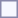<table style="border:1px solid #8888aa; background-color:#f7f8ff; padding:5px; font-size:95%; margin: 0px 12px 12px 0px;">
</table>
